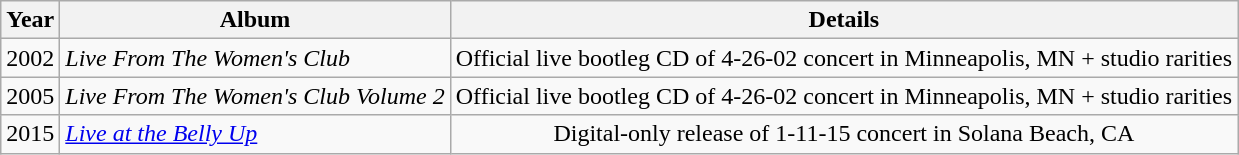<table class="wikitable" style="text-align:center;">
<tr>
<th>Year</th>
<th>Album</th>
<th>Details</th>
</tr>
<tr>
<td>2002</td>
<td style="text-align:left;"><em>Live From The Women's Club</em></td>
<td>Official live bootleg CD of 4-26-02 concert in Minneapolis, MN + studio rarities</td>
</tr>
<tr>
<td>2005</td>
<td style="text-align:left;"><em>Live From The Women's Club Volume 2</em></td>
<td>Official live bootleg CD of 4-26-02 concert in Minneapolis, MN + studio rarities</td>
</tr>
<tr>
<td>2015</td>
<td style="text-align:left;"><em><a href='#'>Live at the Belly Up</a></em></td>
<td>Digital-only release of 1-11-15 concert in Solana Beach, CA</td>
</tr>
</table>
